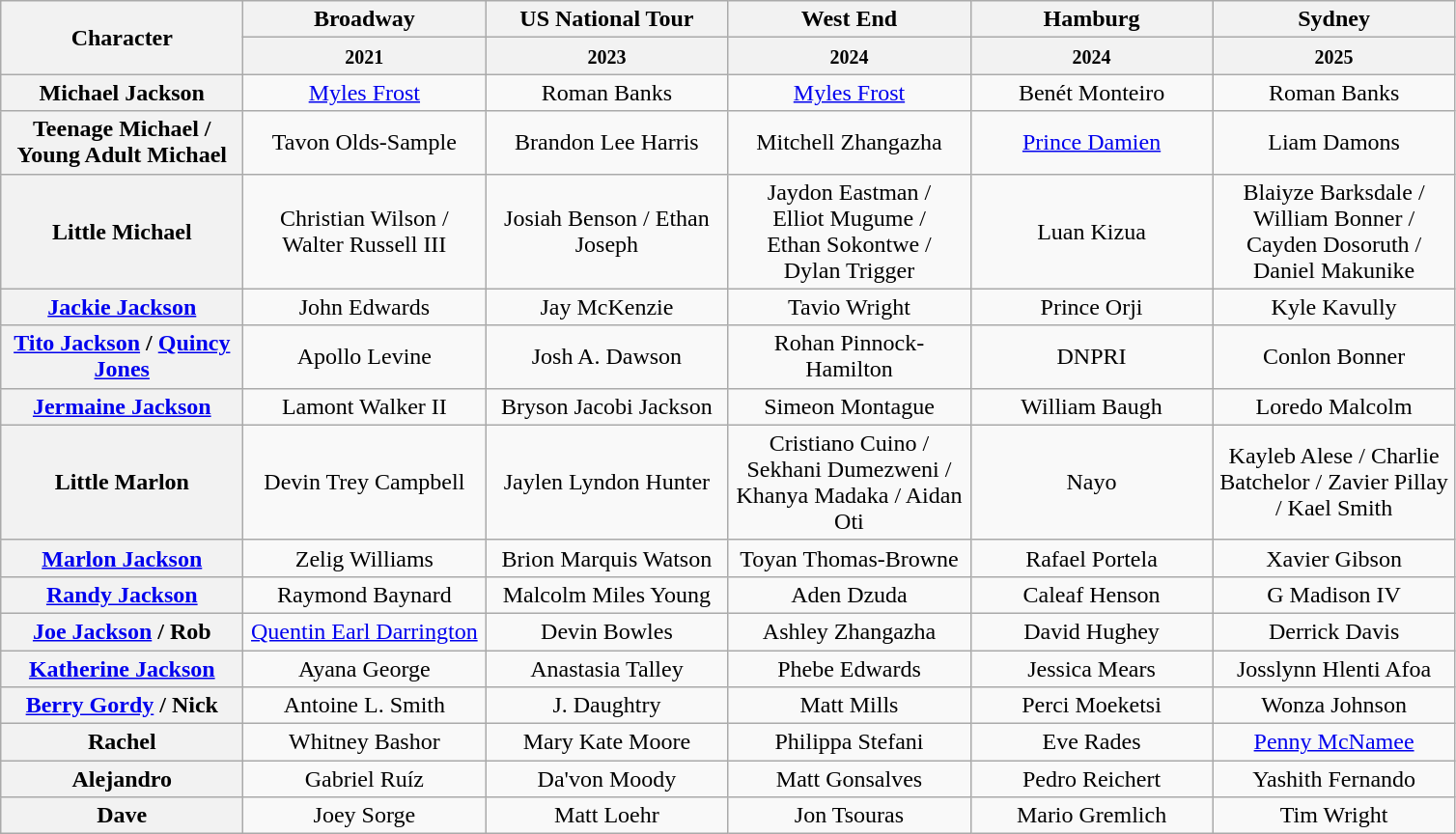<table class="wikitable plainrowheaders" style="text-align:center;">
<tr>
<th rowspan="2" scope="col" style="width:10em;">Character</th>
<th scope="col" style="width:10em;">Broadway</th>
<th scope="col" style="width:10em;">US National Tour</th>
<th scope="col" style="width:10em;">West End</th>
<th scope="col" style="width:10em;">Hamburg</th>
<th scope="col" style="width:10em;">Sydney</th>
</tr>
<tr>
<th><small>2021</small></th>
<th><small>2023</small></th>
<th><small>2024</small></th>
<th><small>2024</small></th>
<th><small>2025</small></th>
</tr>
<tr>
<th>Michael Jackson</th>
<td><a href='#'>Myles Frost</a></td>
<td>Roman Banks</td>
<td><a href='#'>Myles Frost</a></td>
<td>Benét Monteiro</td>
<td>Roman Banks</td>
</tr>
<tr>
<th>Teenage Michael / Young Adult Michael</th>
<td>Tavon Olds-Sample</td>
<td>Brandon Lee Harris</td>
<td>Mitchell Zhangazha</td>
<td><a href='#'>Prince Damien</a></td>
<td>Liam Damons</td>
</tr>
<tr>
<th>Little Michael</th>
<td>Christian Wilson / Walter Russell III</td>
<td>Josiah Benson / Ethan Joseph</td>
<td>Jaydon Eastman /<br> Elliot Mugume /<br> Ethan Sokontwe /<br> Dylan Trigger</td>
<td>Luan Kizua</td>
<td>Blaiyze Barksdale / William Bonner / Cayden Dosoruth / Daniel Makunike</td>
</tr>
<tr>
<th><a href='#'>Jackie Jackson</a></th>
<td>John Edwards</td>
<td>Jay McKenzie</td>
<td>Tavio Wright</td>
<td>Prince Orji</td>
<td>Kyle Kavully</td>
</tr>
<tr>
<th><a href='#'>Tito Jackson</a> / <a href='#'>Quincy Jones</a></th>
<td>Apollo Levine</td>
<td>Josh A. Dawson</td>
<td>Rohan Pinnock-Hamilton</td>
<td>DNPRI</td>
<td>Conlon Bonner</td>
</tr>
<tr>
<th><a href='#'>Jermaine Jackson</a></th>
<td>Lamont Walker II</td>
<td>Bryson Jacobi Jackson</td>
<td>Simeon Montague</td>
<td>William Baugh</td>
<td>Loredo Malcolm</td>
</tr>
<tr>
<th>Little Marlon</th>
<td>Devin Trey Campbell</td>
<td>Jaylen Lyndon Hunter</td>
<td>Cristiano Cuino / Sekhani Dumezweni / Khanya Madaka / Aidan Oti</td>
<td>Nayo</td>
<td>Kayleb Alese / Charlie Batchelor / Zavier Pillay / Kael Smith</td>
</tr>
<tr>
<th><a href='#'>Marlon Jackson</a></th>
<td>Zelig Williams</td>
<td>Brion Marquis Watson</td>
<td>Toyan Thomas-Browne</td>
<td>Rafael Portela</td>
<td>Xavier Gibson</td>
</tr>
<tr>
<th><a href='#'>Randy Jackson</a></th>
<td>Raymond Baynard</td>
<td>Malcolm Miles Young</td>
<td>Aden Dzuda</td>
<td>Caleaf Henson</td>
<td>G Madison IV</td>
</tr>
<tr>
<th><a href='#'>Joe Jackson</a> / Rob</th>
<td><a href='#'>Quentin Earl Darrington</a></td>
<td>Devin Bowles</td>
<td>Ashley Zhangazha</td>
<td>David Hughey</td>
<td>Derrick Davis</td>
</tr>
<tr>
<th><a href='#'>Katherine Jackson</a></th>
<td>Ayana George</td>
<td>Anastasia Talley</td>
<td>Phebe Edwards</td>
<td>Jessica Mears</td>
<td>Josslynn Hlenti Afoa</td>
</tr>
<tr>
<th><a href='#'>Berry Gordy</a> / Nick</th>
<td>Antoine L. Smith</td>
<td>J. Daughtry</td>
<td>Matt Mills</td>
<td>Perci Moeketsi</td>
<td>Wonza Johnson</td>
</tr>
<tr>
<th>Rachel</th>
<td>Whitney Bashor</td>
<td>Mary Kate Moore</td>
<td>Philippa Stefani</td>
<td>Eve Rades</td>
<td><a href='#'>Penny McNamee</a></td>
</tr>
<tr>
<th>Alejandro</th>
<td>Gabriel Ruíz</td>
<td>Da'von Moody</td>
<td>Matt Gonsalves</td>
<td>Pedro Reichert</td>
<td>Yashith Fernando</td>
</tr>
<tr>
<th>Dave</th>
<td>Joey Sorge</td>
<td>Matt Loehr</td>
<td>Jon Tsouras</td>
<td>Mario Gremlich</td>
<td>Tim Wright</td>
</tr>
</table>
